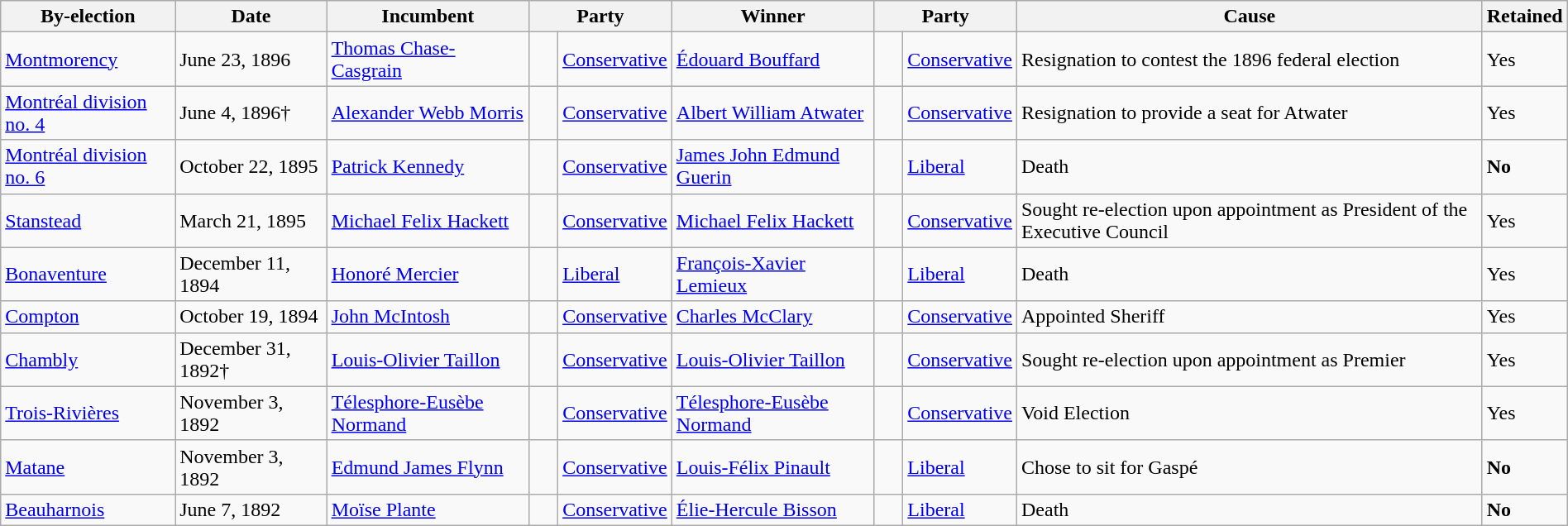<table class=wikitable style="width:100%">
<tr>
<th>By-election</th>
<th>Date</th>
<th>Incumbent</th>
<th colspan=2>Party</th>
<th>Winner</th>
<th colspan=2>Party</th>
<th>Cause</th>
<th>Retained</th>
</tr>
<tr>
<td><a href='#'>Montmorency</a></td>
<td>June 23, 1896</td>
<td><a href='#'>Thomas Chase-Casgrain</a></td>
<td>    </td>
<td><a href='#'>Conservative</a></td>
<td><a href='#'>Édouard Bouffard</a></td>
<td>    </td>
<td><a href='#'>Conservative</a></td>
<td>Resignation to contest the 1896 federal election</td>
<td>Yes</td>
</tr>
<tr>
<td><a href='#'>Montréal division no. 4</a></td>
<td>June 4, 1896†</td>
<td><a href='#'>Alexander Webb Morris</a></td>
<td>    </td>
<td><a href='#'>Conservative</a></td>
<td><a href='#'>Albert William Atwater</a></td>
<td>    </td>
<td><a href='#'>Conservative</a></td>
<td>Resignation to provide a seat for Atwater</td>
<td>Yes</td>
</tr>
<tr>
<td><a href='#'>Montréal division no. 6</a></td>
<td>October 22, 1895</td>
<td><a href='#'>Patrick Kennedy</a></td>
<td>    </td>
<td><a href='#'>Conservative</a></td>
<td><a href='#'>James John Edmund Guerin</a></td>
<td>    </td>
<td><a href='#'>Liberal</a></td>
<td>Death</td>
<td><strong>No</strong></td>
</tr>
<tr>
<td><a href='#'>Stanstead</a></td>
<td>March 21, 1895</td>
<td><a href='#'>Michael Felix Hackett</a></td>
<td>    </td>
<td><a href='#'>Conservative</a></td>
<td><a href='#'>Michael Felix Hackett</a></td>
<td>    </td>
<td><a href='#'>Conservative</a></td>
<td>Sought re-election upon appointment as President of the Executive Council</td>
<td>Yes</td>
</tr>
<tr>
<td><a href='#'>Bonaventure</a></td>
<td>December 11, 1894</td>
<td><a href='#'>Honoré Mercier</a></td>
<td>    </td>
<td><a href='#'>Liberal</a></td>
<td><a href='#'>François-Xavier Lemieux</a></td>
<td>    </td>
<td><a href='#'>Liberal</a></td>
<td>Death</td>
<td>Yes</td>
</tr>
<tr>
<td><a href='#'>Compton</a></td>
<td>October 19, 1894</td>
<td><a href='#'>John McIntosh</a></td>
<td>    </td>
<td><a href='#'>Conservative</a></td>
<td><a href='#'>Charles McClary</a></td>
<td>    </td>
<td><a href='#'>Conservative</a></td>
<td>Appointed Sheriff</td>
<td>Yes</td>
</tr>
<tr>
<td><a href='#'>Chambly</a></td>
<td>December 31, 1892†</td>
<td><a href='#'>Louis-Olivier Taillon</a></td>
<td>    </td>
<td><a href='#'>Conservative</a></td>
<td><a href='#'>Louis-Olivier Taillon</a></td>
<td>    </td>
<td><a href='#'>Conservative</a></td>
<td>Sought re-election upon appointment as Premier</td>
<td>Yes</td>
</tr>
<tr>
<td><a href='#'>Trois-Rivières</a></td>
<td>November 3, 1892</td>
<td><a href='#'>Télesphore-Eusèbe Normand</a></td>
<td>    </td>
<td><a href='#'>Conservative</a></td>
<td><a href='#'>Télesphore-Eusèbe Normand</a></td>
<td>    </td>
<td><a href='#'>Conservative</a></td>
<td>Void Election</td>
<td>Yes</td>
</tr>
<tr>
<td><a href='#'>Matane</a></td>
<td>November 3, 1892</td>
<td><a href='#'>Edmund James Flynn</a></td>
<td>    </td>
<td><a href='#'>Conservative</a></td>
<td><a href='#'>Louis-Félix Pinault</a></td>
<td>    </td>
<td><a href='#'>Liberal</a></td>
<td>Chose to sit for Gaspé</td>
<td><strong>No</strong></td>
</tr>
<tr>
<td><a href='#'>Beauharnois</a></td>
<td>June 7, 1892</td>
<td><a href='#'>Moïse Plante</a></td>
<td>    </td>
<td><a href='#'>Conservative</a></td>
<td><a href='#'>Élie-Hercule Bisson</a></td>
<td>    </td>
<td><a href='#'>Liberal</a></td>
<td>Death</td>
<td><strong>No</strong></td>
</tr>
</table>
